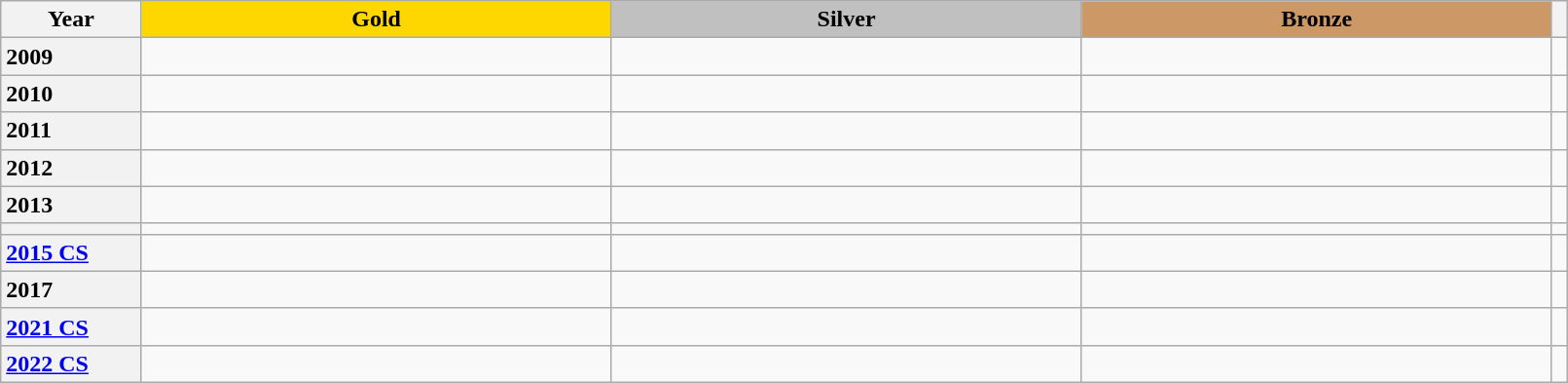<table class="wikitable unsortable" style="text-align:left; width:85%">
<tr>
<th scope="col" style="text-align:center">Year</th>
<td scope="col" style="text-align:center; width:30%; background:gold"><strong>Gold</strong></td>
<td scope="col" style="text-align:center; width:30%; background:silver"><strong>Silver</strong></td>
<td scope="col" style="text-align:center; width:30%; background:#c96"><strong>Bronze</strong></td>
<th scope="col" style="text-align:center"></th>
</tr>
<tr>
<th scope="row" style="text-align:left">2009</th>
<td></td>
<td></td>
<td></td>
<td></td>
</tr>
<tr>
<th scope="row" style="text-align:left">2010</th>
<td></td>
<td></td>
<td></td>
<td></td>
</tr>
<tr>
<th scope="row" style="text-align:left">2011</th>
<td></td>
<td></td>
<td></td>
<td></td>
</tr>
<tr>
<th scope="row" style="text-align:left">2012</th>
<td></td>
<td></td>
<td></td>
<td></td>
</tr>
<tr>
<th scope="row" style="text-align:left">2013</th>
<td></td>
<td></td>
<td></td>
<td></td>
</tr>
<tr>
<th scope="row" style="text-align:left"></th>
<td></td>
<td></td>
<td></td>
<td></td>
</tr>
<tr>
<th scope="row" style="text-align:left"><a href='#'>2015 CS</a></th>
<td></td>
<td></td>
<td></td>
<td></td>
</tr>
<tr>
<th scope="row" style="text-align:left">2017</th>
<td></td>
<td></td>
<td></td>
<td></td>
</tr>
<tr>
<th scope="row" style="text-align:left"><a href='#'>2021 CS</a></th>
<td></td>
<td></td>
<td></td>
<td></td>
</tr>
<tr>
<th scope="row" style="text-align:left"><a href='#'>2022 CS</a></th>
<td></td>
<td></td>
<td></td>
<td></td>
</tr>
</table>
